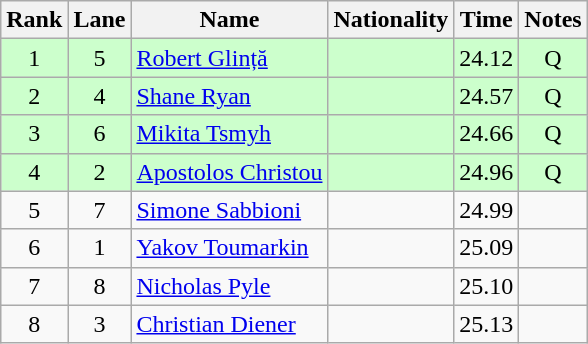<table class="wikitable sortable" style="text-align:center">
<tr>
<th>Rank</th>
<th>Lane</th>
<th>Name</th>
<th>Nationality</th>
<th>Time</th>
<th>Notes</th>
</tr>
<tr bgcolor=ccffcc>
<td>1</td>
<td>5</td>
<td align=left><a href='#'>Robert Glință</a></td>
<td align=left></td>
<td>24.12</td>
<td>Q</td>
</tr>
<tr bgcolor=ccffcc>
<td>2</td>
<td>4</td>
<td align=left><a href='#'>Shane Ryan</a></td>
<td align=left></td>
<td>24.57</td>
<td>Q</td>
</tr>
<tr bgcolor=ccffcc>
<td>3</td>
<td>6</td>
<td align=left><a href='#'>Mikita Tsmyh</a></td>
<td align=left></td>
<td>24.66</td>
<td>Q</td>
</tr>
<tr bgcolor=ccffcc>
<td>4</td>
<td>2</td>
<td align=left><a href='#'>Apostolos Christou</a></td>
<td align=left></td>
<td>24.96</td>
<td>Q</td>
</tr>
<tr>
<td>5</td>
<td>7</td>
<td align=left><a href='#'>Simone Sabbioni</a></td>
<td align=left></td>
<td>24.99</td>
<td></td>
</tr>
<tr>
<td>6</td>
<td>1</td>
<td align=left><a href='#'>Yakov Toumarkin</a></td>
<td align=left></td>
<td>25.09</td>
<td></td>
</tr>
<tr>
<td>7</td>
<td>8</td>
<td align=left><a href='#'>Nicholas Pyle</a></td>
<td align=left></td>
<td>25.10</td>
<td></td>
</tr>
<tr>
<td>8</td>
<td>3</td>
<td align=left><a href='#'>Christian Diener</a></td>
<td align=left></td>
<td>25.13</td>
<td></td>
</tr>
</table>
